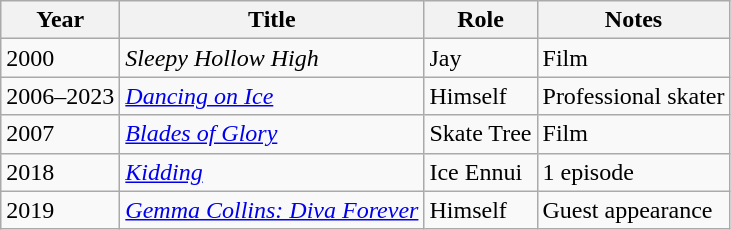<table class="wikitable">
<tr>
<th>Year</th>
<th>Title</th>
<th>Role</th>
<th>Notes</th>
</tr>
<tr>
<td>2000</td>
<td><em>Sleepy Hollow High</em></td>
<td>Jay</td>
<td>Film</td>
</tr>
<tr>
<td>2006–2023</td>
<td><em><a href='#'>Dancing on Ice</a></em></td>
<td>Himself</td>
<td>Professional skater</td>
</tr>
<tr>
<td>2007</td>
<td><em><a href='#'>Blades of Glory</a></em></td>
<td>Skate Tree</td>
<td>Film</td>
</tr>
<tr>
<td>2018</td>
<td><em><a href='#'>Kidding</a></em></td>
<td>Ice Ennui</td>
<td>1 episode</td>
</tr>
<tr>
<td>2019</td>
<td><em><a href='#'>Gemma Collins: Diva Forever</a></em></td>
<td>Himself</td>
<td>Guest appearance</td>
</tr>
</table>
